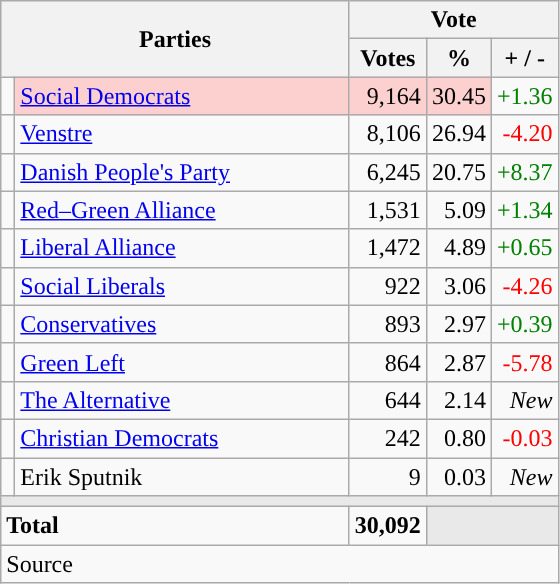<table class="wikitable" style="text-align:right;">
<tr>
<th style="text-align:centre;" rowspan="2" colspan="2" width="225">Parties</th>
<th colspan="3">Vote</th>
</tr>
<tr>
<th width="15">Votes</th>
<th width="15">%</th>
<th width="15">+ / -</th>
</tr>
<tr>
<td width="2" style="color:inherit;background:"></td>
<td bgcolor=#fbd0ce  align="left"><a href='#'>Social Democrats</a></td>
<td bgcolor=#fbd0ce>9,164</td>
<td bgcolor=#fbd0ce>30.45</td>
<td style=color:green;>+1.36</td>
</tr>
<tr>
<td width="2" style="color:inherit;background:"></td>
<td align="left"><a href='#'>Venstre</a></td>
<td>8,106</td>
<td>26.94</td>
<td style=color:red;>-4.20</td>
</tr>
<tr>
<td width="2" style="color:inherit;background:"></td>
<td align="left"><a href='#'>Danish People's Party</a></td>
<td>6,245</td>
<td>20.75</td>
<td style=color:green;>+8.37</td>
</tr>
<tr>
<td width="2" style="color:inherit;background:"></td>
<td align="left"><a href='#'>Red–Green Alliance</a></td>
<td>1,531</td>
<td>5.09</td>
<td style=color:green;>+1.34</td>
</tr>
<tr>
<td width="2" style="color:inherit;background:"></td>
<td align="left"><a href='#'>Liberal Alliance</a></td>
<td>1,472</td>
<td>4.89</td>
<td style=color:green;>+0.65</td>
</tr>
<tr>
<td width="2" style="color:inherit;background:"></td>
<td align="left"><a href='#'>Social Liberals</a></td>
<td>922</td>
<td>3.06</td>
<td style=color:red;>-4.26</td>
</tr>
<tr>
<td width="2" style="color:inherit;background:"></td>
<td align="left"><a href='#'>Conservatives</a></td>
<td>893</td>
<td>2.97</td>
<td style=color:green;>+0.39</td>
</tr>
<tr>
<td width="2" style="color:inherit;background:"></td>
<td align="left"><a href='#'>Green Left</a></td>
<td>864</td>
<td>2.87</td>
<td style=color:red;>-5.78</td>
</tr>
<tr>
<td width="2" style="color:inherit;background:"></td>
<td align="left"><a href='#'>The Alternative</a></td>
<td>644</td>
<td>2.14</td>
<td><em>New</em></td>
</tr>
<tr>
<td width="2" style="color:inherit;background:"></td>
<td align="left"><a href='#'>Christian Democrats</a></td>
<td>242</td>
<td>0.80</td>
<td style=color:red;>-0.03</td>
</tr>
<tr>
<td width="2" style="color:inherit;background:"></td>
<td align="left">Erik Sputnik</td>
<td>9</td>
<td>0.03</td>
<td><em>New</em></td>
</tr>
<tr>
<td colspan="7" bgcolor="#E9E9E9"></td>
</tr>
<tr>
<td align="left" colspan="2"><strong>Total</strong></td>
<td><strong>30,092</strong></td>
<td bgcolor="#E9E9E9" colspan="2"></td>
</tr>
<tr>
<td align="left" colspan="6">Source</td>
</tr>
</table>
